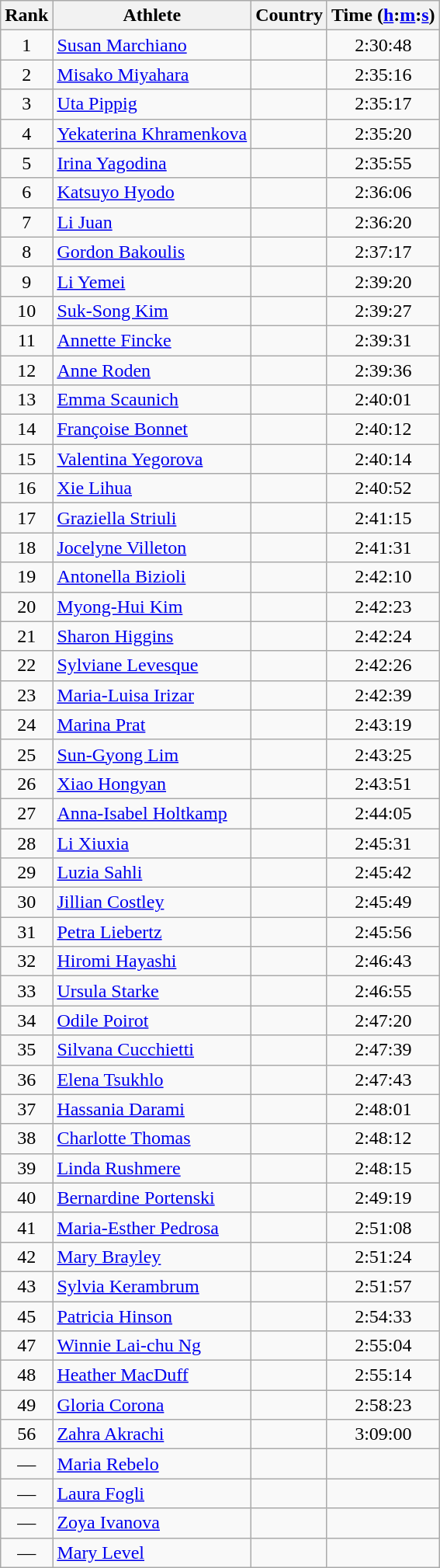<table class="wikitable sortable" style="text-align:center;">
<tr>
<th>Rank</th>
<th>Athlete</th>
<th>Country</th>
<th>Time (<a href='#'>h</a>:<a href='#'>m</a>:<a href='#'>s</a>)</th>
</tr>
<tr>
<td>1</td>
<td align=left><a href='#'>Susan Marchiano</a></td>
<td align=left></td>
<td>2:30:48</td>
</tr>
<tr>
<td>2</td>
<td align=left><a href='#'>Misako Miyahara</a></td>
<td align=left></td>
<td>2:35:16</td>
</tr>
<tr>
<td>3</td>
<td align=left><a href='#'>Uta Pippig</a></td>
<td align=left></td>
<td>2:35:17</td>
</tr>
<tr>
<td>4</td>
<td align=left><a href='#'>Yekaterina Khramenkova</a></td>
<td align=left></td>
<td>2:35:20</td>
</tr>
<tr>
<td>5</td>
<td align=left><a href='#'>Irina Yagodina</a></td>
<td align=left></td>
<td>2:35:55</td>
</tr>
<tr>
<td>6</td>
<td align=left><a href='#'>Katsuyo Hyodo</a></td>
<td align=left></td>
<td>2:36:06</td>
</tr>
<tr>
<td>7</td>
<td align=left><a href='#'>Li Juan</a></td>
<td align=left></td>
<td>2:36:20</td>
</tr>
<tr>
<td>8</td>
<td align=left><a href='#'>Gordon Bakoulis</a></td>
<td align=left></td>
<td>2:37:17</td>
</tr>
<tr>
<td>9</td>
<td align=left><a href='#'>Li Yemei</a></td>
<td align=left></td>
<td>2:39:20</td>
</tr>
<tr>
<td>10</td>
<td align=left><a href='#'>Suk-Song Kim</a></td>
<td align=left></td>
<td>2:39:27</td>
</tr>
<tr>
<td>11</td>
<td align=left><a href='#'>Annette Fincke</a></td>
<td align=left></td>
<td>2:39:31</td>
</tr>
<tr>
<td>12</td>
<td align=left><a href='#'>Anne Roden</a></td>
<td align=left></td>
<td>2:39:36</td>
</tr>
<tr>
<td>13</td>
<td align=left><a href='#'>Emma Scaunich</a></td>
<td align=left></td>
<td>2:40:01</td>
</tr>
<tr>
<td>14</td>
<td align=left><a href='#'>Françoise Bonnet</a></td>
<td align=left></td>
<td>2:40:12</td>
</tr>
<tr>
<td>15</td>
<td align=left><a href='#'>Valentina Yegorova</a></td>
<td align=left></td>
<td>2:40:14</td>
</tr>
<tr>
<td>16</td>
<td align=left><a href='#'>Xie Lihua</a></td>
<td align=left></td>
<td>2:40:52</td>
</tr>
<tr>
<td>17</td>
<td align=left><a href='#'>Graziella Striuli</a></td>
<td align=left></td>
<td>2:41:15</td>
</tr>
<tr>
<td>18</td>
<td align=left><a href='#'>Jocelyne Villeton</a></td>
<td align=left></td>
<td>2:41:31</td>
</tr>
<tr>
<td>19</td>
<td align=left><a href='#'>Antonella Bizioli</a></td>
<td align=left></td>
<td>2:42:10</td>
</tr>
<tr>
<td>20</td>
<td align=left><a href='#'>Myong-Hui Kim</a></td>
<td align=left></td>
<td>2:42:23</td>
</tr>
<tr>
<td>21</td>
<td align=left><a href='#'>Sharon Higgins</a></td>
<td align=left></td>
<td>2:42:24</td>
</tr>
<tr>
<td>22</td>
<td align=left><a href='#'>Sylviane Levesque</a></td>
<td align=left></td>
<td>2:42:26</td>
</tr>
<tr>
<td>23</td>
<td align=left><a href='#'>Maria-Luisa Irizar</a></td>
<td align=left></td>
<td>2:42:39</td>
</tr>
<tr>
<td>24</td>
<td align=left><a href='#'>Marina Prat</a></td>
<td align=left></td>
<td>2:43:19</td>
</tr>
<tr>
<td>25</td>
<td align=left><a href='#'>Sun-Gyong Lim</a></td>
<td align=left></td>
<td>2:43:25</td>
</tr>
<tr>
<td>26</td>
<td align=left><a href='#'>Xiao Hongyan</a></td>
<td align=left></td>
<td>2:43:51</td>
</tr>
<tr>
<td>27</td>
<td align=left><a href='#'>Anna-Isabel Holtkamp</a></td>
<td align=left></td>
<td>2:44:05</td>
</tr>
<tr>
<td>28</td>
<td align=left><a href='#'>Li Xiuxia</a></td>
<td align=left></td>
<td>2:45:31</td>
</tr>
<tr>
<td>29</td>
<td align=left><a href='#'>Luzia Sahli</a></td>
<td align=left></td>
<td>2:45:42</td>
</tr>
<tr>
<td>30</td>
<td align=left><a href='#'>Jillian Costley</a></td>
<td align=left></td>
<td>2:45:49</td>
</tr>
<tr>
<td>31</td>
<td align=left><a href='#'>Petra Liebertz</a></td>
<td align=left></td>
<td>2:45:56</td>
</tr>
<tr>
<td>32</td>
<td align=left><a href='#'>Hiromi Hayashi</a></td>
<td align=left></td>
<td>2:46:43</td>
</tr>
<tr>
<td>33</td>
<td align=left><a href='#'>Ursula Starke</a></td>
<td align=left></td>
<td>2:46:55</td>
</tr>
<tr>
<td>34</td>
<td align=left><a href='#'>Odile Poirot</a></td>
<td align=left></td>
<td>2:47:20</td>
</tr>
<tr>
<td>35</td>
<td align=left><a href='#'>Silvana Cucchietti</a></td>
<td align=left></td>
<td>2:47:39</td>
</tr>
<tr>
<td>36</td>
<td align=left><a href='#'>Elena Tsukhlo</a></td>
<td align=left></td>
<td>2:47:43</td>
</tr>
<tr>
<td>37</td>
<td align=left><a href='#'>Hassania Darami</a></td>
<td align=left></td>
<td>2:48:01</td>
</tr>
<tr>
<td>38</td>
<td align=left><a href='#'>Charlotte Thomas</a></td>
<td align=left></td>
<td>2:48:12</td>
</tr>
<tr>
<td>39</td>
<td align=left><a href='#'>Linda Rushmere</a></td>
<td align=left></td>
<td>2:48:15</td>
</tr>
<tr>
<td>40</td>
<td align=left><a href='#'>Bernardine Portenski</a></td>
<td align=left></td>
<td>2:49:19</td>
</tr>
<tr>
<td>41</td>
<td align=left><a href='#'>Maria-Esther Pedrosa</a></td>
<td align=left></td>
<td>2:51:08</td>
</tr>
<tr>
<td>42</td>
<td align=left><a href='#'>Mary Brayley</a></td>
<td align=left></td>
<td>2:51:24</td>
</tr>
<tr>
<td>43</td>
<td align=left><a href='#'>Sylvia Kerambrum</a></td>
<td align=left></td>
<td>2:51:57</td>
</tr>
<tr>
<td>45</td>
<td align=left><a href='#'>Patricia Hinson</a></td>
<td align=left></td>
<td>2:54:33</td>
</tr>
<tr>
<td>47</td>
<td align=left><a href='#'>Winnie Lai-chu Ng</a></td>
<td align=left></td>
<td>2:55:04</td>
</tr>
<tr>
<td>48</td>
<td align=left><a href='#'>Heather MacDuff</a></td>
<td align=left></td>
<td>2:55:14</td>
</tr>
<tr>
<td>49</td>
<td align=left><a href='#'>Gloria Corona</a></td>
<td align=left></td>
<td>2:58:23</td>
</tr>
<tr>
<td>56</td>
<td align=left><a href='#'>Zahra Akrachi</a></td>
<td align=left></td>
<td>3:09:00</td>
</tr>
<tr>
<td>—</td>
<td align=left><a href='#'>Maria Rebelo</a></td>
<td align=left></td>
<td></td>
</tr>
<tr>
<td>—</td>
<td align=left><a href='#'>Laura Fogli</a></td>
<td align=left></td>
<td></td>
</tr>
<tr>
<td>—</td>
<td align=left><a href='#'>Zoya Ivanova</a></td>
<td align=left></td>
<td></td>
</tr>
<tr>
<td>—</td>
<td align=left><a href='#'>Mary Level</a></td>
<td align=left></td>
<td></td>
</tr>
</table>
